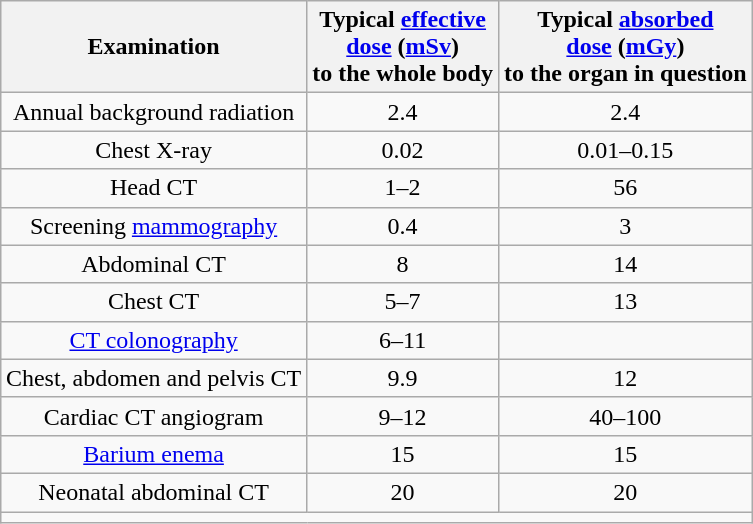<table class="sortable wikitable" style="float: right; margin-left:15px; text-align:center">
<tr>
<th>Examination</th>
<th>Typical <a href='#'>effective <br> dose</a> (<a href='#'>mSv</a>)<br> to the whole body</th>
<th>Typical <a href='#'>absorbed <br> dose</a> (<a href='#'>mGy</a>)<br> to the organ in question</th>
</tr>
<tr>
<td>Annual background radiation</td>
<td>2.4</td>
<td>2.4</td>
</tr>
<tr>
<td>Chest X-ray</td>
<td>0.02</td>
<td>0.01–0.15</td>
</tr>
<tr>
<td>Head CT</td>
<td>1–2</td>
<td>56</td>
</tr>
<tr>
<td>Screening <a href='#'>mammography</a></td>
<td>0.4</td>
<td>3</td>
</tr>
<tr>
<td>Abdominal CT</td>
<td>8</td>
<td>14</td>
</tr>
<tr>
<td>Chest CT</td>
<td>5–7</td>
<td>13</td>
</tr>
<tr>
<td><a href='#'>CT colonography</a></td>
<td>6–11</td>
<td></td>
</tr>
<tr>
<td>Chest, abdomen and pelvis CT</td>
<td>9.9</td>
<td>12</td>
</tr>
<tr>
<td>Cardiac CT angiogram</td>
<td>9–12</td>
<td>40–100</td>
</tr>
<tr>
<td><a href='#'>Barium enema</a></td>
<td>15</td>
<td>15</td>
</tr>
<tr>
<td>Neonatal abdominal CT</td>
<td>20</td>
<td>20</td>
</tr>
<tr>
<td colspan=3></td>
</tr>
</table>
